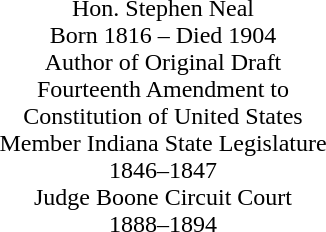<table style="margin: 1em auto 1em auto;">
<tr align="center">
<td>Hon. Stephen Neal<br>Born 1816 – Died 1904<br>Author of Original Draft<br>Fourteenth Amendment to <br>Constitution of United States<br>Member Indiana State Legislature<br>1846–1847<br>Judge Boone Circuit Court<br>1888–1894</td>
</tr>
</table>
